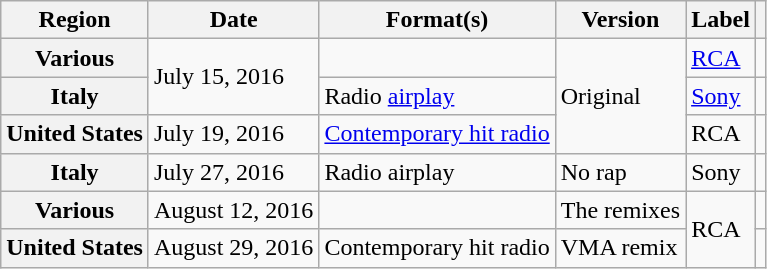<table class="wikitable plainrowheaders">
<tr>
<th scope="col">Region</th>
<th scope="col">Date</th>
<th scope="col">Format(s)</th>
<th scope="col">Version</th>
<th scope="col">Label</th>
<th scope="col"></th>
</tr>
<tr>
<th scope="row">Various</th>
<td rowspan="2">July 15, 2016</td>
<td></td>
<td rowspan="3">Original</td>
<td><a href='#'>RCA</a></td>
<td align="center"></td>
</tr>
<tr>
<th scope="row">Italy</th>
<td>Radio <a href='#'>airplay</a></td>
<td><a href='#'>Sony</a></td>
<td align="center"></td>
</tr>
<tr>
<th scope="row">United States</th>
<td>July 19, 2016</td>
<td><a href='#'>Contemporary hit radio</a></td>
<td>RCA</td>
<td align="center"></td>
</tr>
<tr>
<th scope="row">Italy</th>
<td>July 27, 2016</td>
<td>Radio airplay</td>
<td>No rap</td>
<td>Sony</td>
<td align="center"></td>
</tr>
<tr>
<th scope="row">Various</th>
<td>August 12, 2016</td>
<td></td>
<td>The remixes</td>
<td rowspan="2">RCA</td>
<td align="center"></td>
</tr>
<tr>
<th scope="row">United States</th>
<td>August 29, 2016</td>
<td>Contemporary hit radio</td>
<td>VMA remix</td>
<td align="center"></td>
</tr>
</table>
